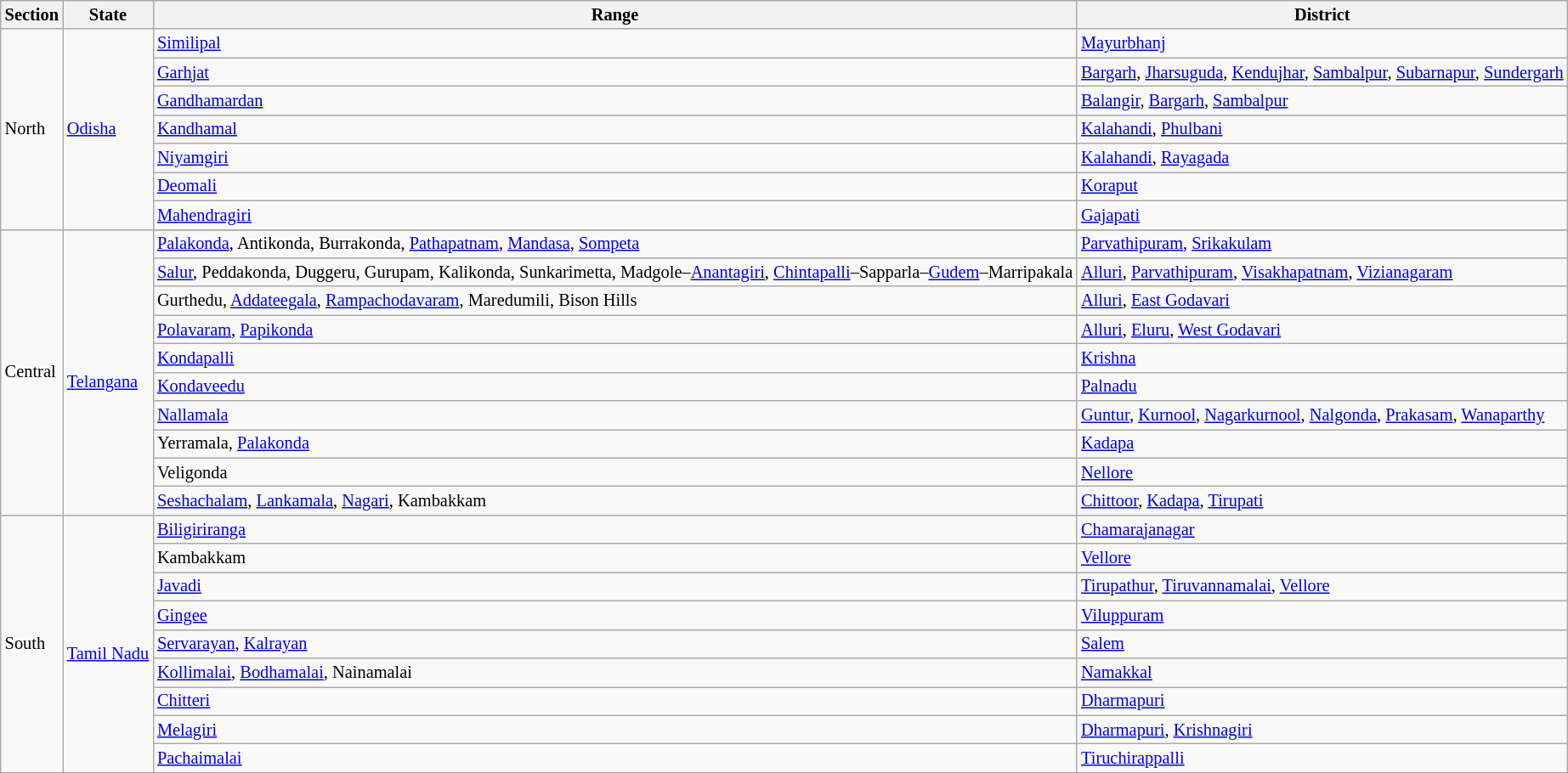<table class="wikitable sortable defaultleft collapsible" style="font-size: 85%">
<tr>
<th>Section</th>
<th>State</th>
<th>Range</th>
<th>District</th>
</tr>
<tr>
<td rowspan="7">North</td>
<td rowspan="7"><a href='#'>Odisha</a></td>
<td><a href='#'>Similipal</a></td>
<td><a href='#'>Mayurbhanj</a></td>
</tr>
<tr>
<td><a href='#'>Garhjat</a></td>
<td><a href='#'>Bargarh</a>, <a href='#'>Jharsuguda</a>, <a href='#'>Kendujhar</a>, <a href='#'>Sambalpur</a>, <a href='#'>Subarnapur</a>, <a href='#'>Sundergarh</a></td>
</tr>
<tr>
<td><a href='#'>Gandhamardan</a></td>
<td><a href='#'>Balangir</a>, <a href='#'>Bargarh</a>, <a href='#'>Sambalpur</a></td>
</tr>
<tr>
<td><a href='#'>Kandhamal</a></td>
<td><a href='#'>Kalahandi</a>, <a href='#'>Phulbani</a></td>
</tr>
<tr>
<td><a href='#'>Niyamgiri</a></td>
<td><a href='#'>Kalahandi</a>, <a href='#'>Rayagada</a></td>
</tr>
<tr>
<td><a href='#'>Deomali</a></td>
<td><a href='#'>Koraput</a></td>
</tr>
<tr>
<td><a href='#'>Mahendragiri</a></td>
<td><a href='#'>Gajapati</a></td>
</tr>
<tr>
<td rowspan="11">Central</td>
<td rowspan="11"> <br> <a href='#'>Telangana</a></td>
</tr>
<tr>
<td><a href='#'>Palakonda</a>, Antikonda, Burrakonda, <a href='#'>Pathapatnam</a>, <a href='#'>Mandasa</a>, <a href='#'>Sompeta</a></td>
<td><a href='#'>Parvathipuram</a>, <a href='#'>Srikakulam</a></td>
</tr>
<tr>
<td><a href='#'>Salur</a>, Peddakonda, Duggeru, Gurupam, Kalikonda, Sunkarimetta, Madgole–<a href='#'>Anantagiri</a>, <a href='#'>Chintapalli</a>–Sapparla–<a href='#'>Gudem</a>–Marripakala</td>
<td><a href='#'>Alluri</a>, <a href='#'>Parvathipuram</a>, <a href='#'>Visakhapatnam</a>, <a href='#'>Vizianagaram</a></td>
</tr>
<tr>
<td>Gurthedu, <a href='#'>Addateegala</a>, <a href='#'>Rampachodavaram</a>, Maredumili, Bison Hills</td>
<td><a href='#'>Alluri</a>, <a href='#'>East Godavari</a></td>
</tr>
<tr>
<td><a href='#'>Polavaram</a>, <a href='#'>Papikonda</a></td>
<td><a href='#'>Alluri</a>, <a href='#'>Eluru</a>, <a href='#'>West Godavari</a></td>
</tr>
<tr>
<td><a href='#'>Kondapalli</a></td>
<td><a href='#'>Krishna</a></td>
</tr>
<tr>
<td><a href='#'>Kondaveedu</a></td>
<td><a href='#'>Palnadu</a></td>
</tr>
<tr>
<td><a href='#'>Nallamala</a></td>
<td><a href='#'>Guntur</a>, <a href='#'>Kurnool</a>, <a href='#'>Nagarkurnool</a>, <a href='#'>Nalgonda</a>, <a href='#'>Prakasam</a>, <a href='#'>Wanaparthy</a></td>
</tr>
<tr>
<td>Yerramala, <a href='#'>Palakonda</a></td>
<td><a href='#'>Kadapa</a></td>
</tr>
<tr>
<td>Veligonda</td>
<td><a href='#'>Nellore</a></td>
</tr>
<tr>
<td><a href='#'>Seshachalam</a>, <a href='#'>Lankamala</a>, <a href='#'>Nagari</a>, Kambakkam</td>
<td><a href='#'>Chittoor</a>, <a href='#'>Kadapa</a>, <a href='#'>Tirupati</a></td>
</tr>
<tr>
<td rowspan="9">South</td>
<td rowspan="9"> <br> <a href='#'>Tamil Nadu</a></td>
<td><a href='#'>Biligiriranga</a></td>
<td><a href='#'>Chamarajanagar</a></td>
</tr>
<tr>
<td>Kambakkam</td>
<td><a href='#'>Vellore</a></td>
</tr>
<tr>
<td><a href='#'>Javadi</a></td>
<td><a href='#'>Tirupathur</a>, <a href='#'>Tiruvannamalai</a>, <a href='#'>Vellore</a></td>
</tr>
<tr>
<td><a href='#'>Gingee</a></td>
<td><a href='#'>Viluppuram</a></td>
</tr>
<tr>
<td><a href='#'>Servarayan</a>, <a href='#'>Kalrayan</a></td>
<td><a href='#'>Salem</a></td>
</tr>
<tr>
<td><a href='#'>Kollimalai</a>, <a href='#'>Bodhamalai</a>, Nainamalai</td>
<td><a href='#'>Namakkal</a></td>
</tr>
<tr>
<td><a href='#'>Chitteri</a></td>
<td><a href='#'>Dharmapuri</a></td>
</tr>
<tr>
<td><a href='#'>Melagiri</a></td>
<td><a href='#'>Dharmapuri</a>, <a href='#'>Krishnagiri</a></td>
</tr>
<tr>
<td><a href='#'>Pachaimalai</a></td>
<td><a href='#'>Tiruchirappalli</a></td>
</tr>
</table>
